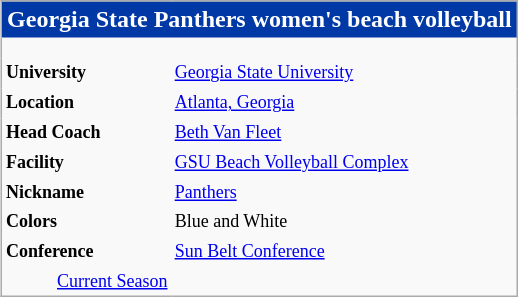<table class="wikitable" align="right">
<tr>
<th colspan="2" style="background-color: #0039A6; color: #FFFFFF; border:none">Georgia State Panthers women's beach volleyball</th>
</tr>
<tr>
<td colspan="2" style="text-align:center;font-size:7pt;border:none"><br></td>
</tr>
<tr>
<td style="font-size:9pt;border:none;font-weight:bold">University</td>
<td style="font-size:9pt;border:none"><a href='#'>Georgia State University</a></td>
</tr>
<tr>
<td style="font-size:9pt;border:none;font-weight:bold">Location</td>
<td style="font-size:9pt;border:none"><a href='#'>Atlanta, Georgia</a></td>
</tr>
<tr>
<td style="font-size:9pt;border:none;font-weight:bold">Head Coach</td>
<td style="font-size:9pt;border:none"><a href='#'>Beth Van Fleet</a></td>
</tr>
<tr>
<td style="font-size:9pt;border:none;font-weight:bold">Facility</td>
<td style="font-size:9pt;border:none"><a href='#'>GSU Beach Volleyball Complex</a></td>
</tr>
<tr>
<td style="font-size:9pt;border:none;font-weight:bold">Nickname</td>
<td style="font-size:9pt;border:none"><a href='#'>Panthers</a></td>
</tr>
<tr>
<td style="font-size:9pt;border:none;font-weight:bold">Colors</td>
<td style="font-size:9pt;border:none">Blue and White</td>
</tr>
<tr>
<td style="font-size:9pt;border:none;font-weight:bold">Conference</td>
<td style="font-size:9pt;border:none"><a href='#'>Sun Belt Conference</a></td>
</tr>
<tr>
<td align="right" style="font-size:9pt;border:none;fonnt-weight:bold"><a href='#'>Current Season</a></td>
<td style="font-size:9pt;border:none;font-weight:bold"></td>
</tr>
</table>
